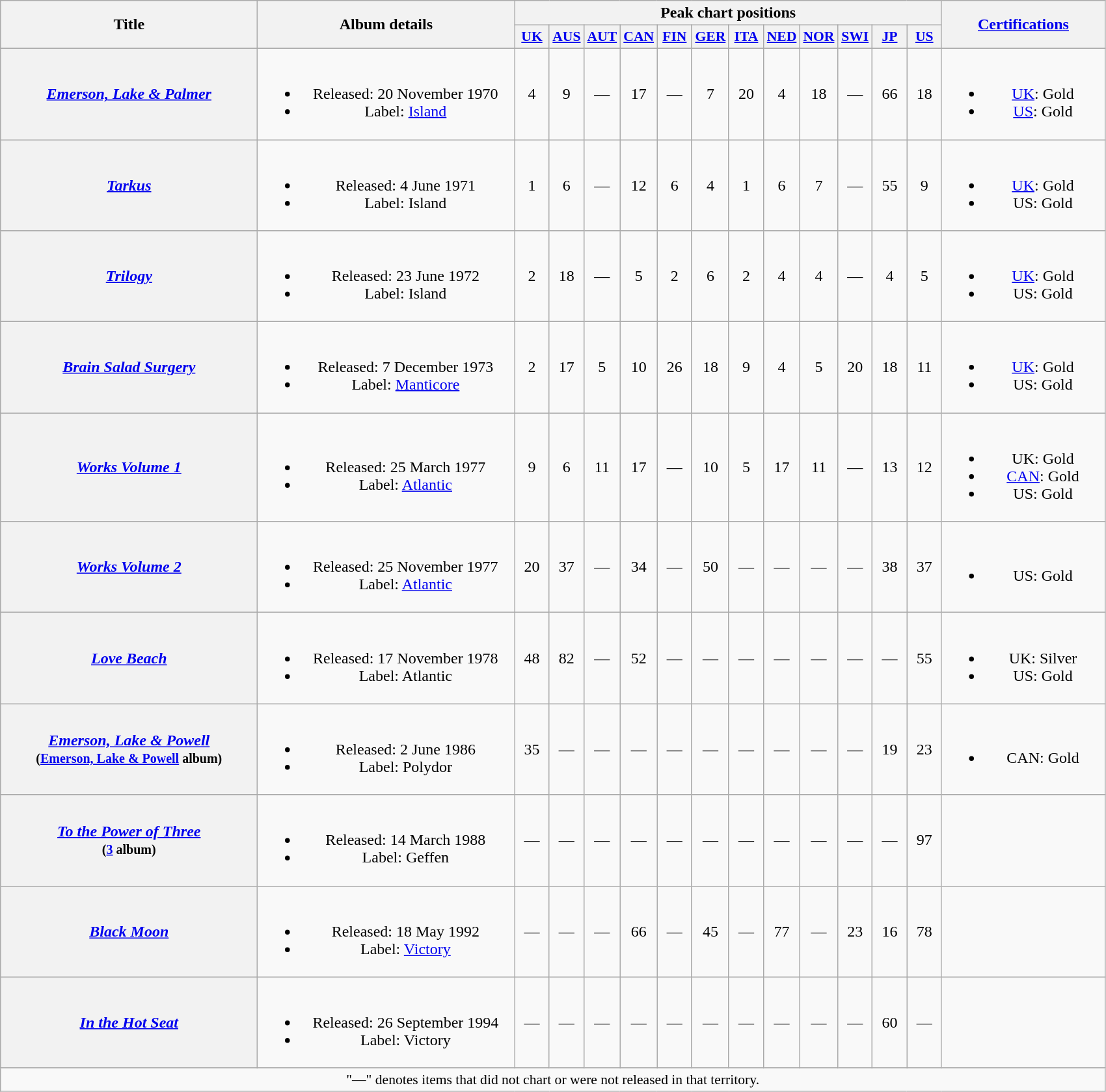<table class="wikitable plainrowheaders" style="text-align:center;">
<tr>
<th scope="col" rowspan="2" style="width:16em;">Title</th>
<th scope="col" rowspan="2" style="width:16em;">Album details</th>
<th colspan="12" scope="col">Peak chart positions</th>
<th rowspan="2" style="width:10em;"><a href='#'>Certifications</a></th>
</tr>
<tr>
<th style="width:2em;font-size:90%;"><a href='#'>UK</a><br></th>
<th style="width:2em;font-size:90%;"><a href='#'>AUS</a><br></th>
<th style="width:2em;font-size:90%;"><a href='#'>AUT</a><br></th>
<th style="width:2em;font-size:90%;"><a href='#'>CAN</a><br></th>
<th style="width:2em;font-size:90%;"><a href='#'>FIN</a><br></th>
<th style="width:2em;font-size:90%;"><a href='#'>GER</a><br></th>
<th style="width:2em;font-size:90%;"><a href='#'>ITA</a><br></th>
<th style="width:2em;font-size:90%;"><a href='#'>NED</a><br></th>
<th style="width:2em;font-size:90%;"><a href='#'>NOR</a><br></th>
<th style="width:2em;font-size:90%;"><a href='#'>SWI</a><br></th>
<th style="width:2em;font-size:90%;"><a href='#'>JP</a><br></th>
<th style="width:2em;font-size:90%;"><a href='#'>US</a><br></th>
</tr>
<tr>
<th scope="row"><em><a href='#'>Emerson, Lake & Palmer</a></em></th>
<td><br><ul><li>Released: 20 November 1970</li><li>Label: <a href='#'>Island</a></li></ul></td>
<td>4</td>
<td>9</td>
<td>—</td>
<td>17</td>
<td>—</td>
<td>7</td>
<td>20</td>
<td>4</td>
<td>18</td>
<td>—</td>
<td>66</td>
<td>18</td>
<td><br><ul><li><a href='#'>UK</a>: Gold</li><li><a href='#'>US</a>: Gold</li></ul></td>
</tr>
<tr>
<th scope="row"><em><a href='#'>Tarkus</a></em></th>
<td><br><ul><li>Released: 4 June 1971</li><li>Label: Island</li></ul></td>
<td>1</td>
<td>6</td>
<td>—</td>
<td>12</td>
<td>6</td>
<td>4</td>
<td>1</td>
<td>6</td>
<td>7</td>
<td>—</td>
<td>55</td>
<td>9</td>
<td><br><ul><li><a href='#'>UK</a>: Gold</li><li>US: Gold</li></ul></td>
</tr>
<tr>
<th scope="row"><em><a href='#'>Trilogy</a></em></th>
<td><br><ul><li>Released: 23 June 1972</li><li>Label: Island</li></ul></td>
<td>2</td>
<td>18</td>
<td>—</td>
<td>5</td>
<td>2</td>
<td>6</td>
<td>2</td>
<td>4</td>
<td>4</td>
<td>—</td>
<td>4</td>
<td>5</td>
<td><br><ul><li><a href='#'>UK</a>: Gold</li><li>US: Gold</li></ul></td>
</tr>
<tr>
<th scope="row"><em><a href='#'>Brain Salad Surgery</a></em></th>
<td><br><ul><li>Released: 7 December 1973</li><li>Label: <a href='#'>Manticore</a></li></ul></td>
<td>2</td>
<td>17</td>
<td>5</td>
<td>10</td>
<td>26</td>
<td>18</td>
<td>9</td>
<td>4</td>
<td>5</td>
<td>20</td>
<td>18</td>
<td>11</td>
<td><br><ul><li><a href='#'>UK</a>: Gold</li><li>US: Gold</li></ul></td>
</tr>
<tr>
<th scope="row"><em><a href='#'>Works Volume 1</a></em></th>
<td><br><ul><li>Released: 25 March 1977</li><li>Label: <a href='#'>Atlantic</a></li></ul></td>
<td>9</td>
<td>6</td>
<td>11</td>
<td>17</td>
<td>—</td>
<td>10</td>
<td>5</td>
<td>17</td>
<td>11</td>
<td>—</td>
<td>13</td>
<td>12</td>
<td><br><ul><li>UK: Gold</li><li><a href='#'>CAN</a>: Gold</li><li>US: Gold</li></ul></td>
</tr>
<tr>
<th scope="row"><em><a href='#'>Works Volume 2</a></em></th>
<td><br><ul><li>Released: 25 November 1977</li><li>Label: <a href='#'>Atlantic</a></li></ul></td>
<td>20</td>
<td>37</td>
<td>—</td>
<td>34</td>
<td>—</td>
<td>50</td>
<td>—</td>
<td>—</td>
<td>—</td>
<td>—</td>
<td>38</td>
<td>37</td>
<td><br><ul><li>US: Gold</li></ul></td>
</tr>
<tr>
<th scope="row"><em><a href='#'>Love Beach</a></em></th>
<td><br><ul><li>Released: 17 November 1978</li><li>Label: Atlantic</li></ul></td>
<td>48</td>
<td>82</td>
<td>—</td>
<td>52</td>
<td>—</td>
<td>—</td>
<td>—</td>
<td>—</td>
<td>—</td>
<td>—</td>
<td>—</td>
<td>55</td>
<td><br><ul><li>UK: Silver</li><li>US: Gold</li></ul></td>
</tr>
<tr>
<th scope="row"><em><a href='#'>Emerson, Lake & Powell</a></em><br><small>(<a href='#'>Emerson, Lake & Powell</a> album)</small></th>
<td><br><ul><li>Released: 2 June 1986</li><li>Label: Polydor</li></ul></td>
<td>35</td>
<td>—</td>
<td>—</td>
<td>—</td>
<td>—</td>
<td>—</td>
<td>—</td>
<td>—</td>
<td>—</td>
<td>—</td>
<td>19</td>
<td>23</td>
<td><br><ul><li>CAN: Gold</li></ul></td>
</tr>
<tr>
<th scope="row"><em><a href='#'>To the Power of Three</a></em><br><small>(<a href='#'>3</a> album)</small></th>
<td><br><ul><li>Released: 14 March 1988</li><li>Label: Geffen</li></ul></td>
<td>—</td>
<td>—</td>
<td>—</td>
<td>—</td>
<td>—</td>
<td>—</td>
<td>—</td>
<td>—</td>
<td>—</td>
<td>—</td>
<td>—</td>
<td>97</td>
<td></td>
</tr>
<tr>
<th scope="row"><em><a href='#'>Black Moon</a></em></th>
<td><br><ul><li>Released: 18 May 1992</li><li>Label: <a href='#'>Victory</a></li></ul></td>
<td>—</td>
<td>—</td>
<td>—</td>
<td>66</td>
<td>—</td>
<td>45</td>
<td>—</td>
<td>77</td>
<td>—</td>
<td>23</td>
<td>16</td>
<td>78</td>
<td></td>
</tr>
<tr>
<th scope="row"><em><a href='#'>In the Hot Seat</a></em></th>
<td><br><ul><li>Released: 26 September 1994</li><li>Label: Victory</li></ul></td>
<td>—</td>
<td>—</td>
<td>—</td>
<td>—</td>
<td>—</td>
<td>—</td>
<td>—</td>
<td>—</td>
<td>—</td>
<td>—</td>
<td>60</td>
<td>—</td>
<td></td>
</tr>
<tr>
<td colspan="15" align="center" style="font-size:90%">"—" denotes items that did not chart or were not released in that territory.</td>
</tr>
</table>
